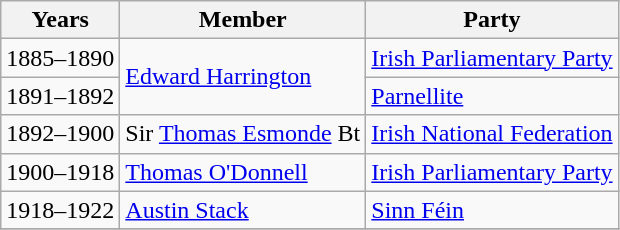<table class="wikitable">
<tr>
<th>Years</th>
<th>Member</th>
<th>Party</th>
</tr>
<tr>
<td>1885–1890</td>
<td rowspan=2><a href='#'>Edward Harrington</a></td>
<td><a href='#'>Irish Parliamentary Party</a></td>
</tr>
<tr>
<td>1891–1892</td>
<td><a href='#'>Parnellite</a></td>
</tr>
<tr>
<td>1892–1900</td>
<td>Sir <a href='#'>Thomas Esmonde</a> Bt</td>
<td><a href='#'>Irish National Federation</a></td>
</tr>
<tr>
<td>1900–1918</td>
<td><a href='#'>Thomas O'Donnell</a></td>
<td><a href='#'>Irish Parliamentary Party</a></td>
</tr>
<tr>
<td>1918–1922</td>
<td><a href='#'>Austin Stack</a></td>
<td><a href='#'>Sinn Féin</a></td>
</tr>
<tr>
</tr>
</table>
